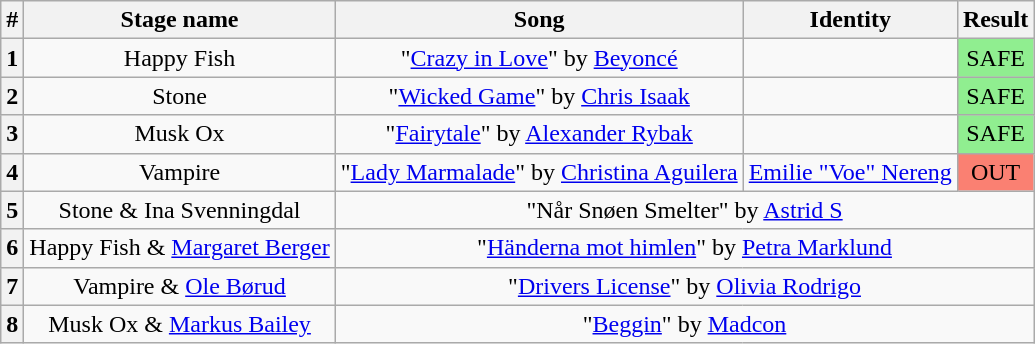<table class="wikitable plainrowheaders" style="text-align: center;">
<tr>
<th>#</th>
<th>Stage name</th>
<th>Song</th>
<th>Identity</th>
<th>Result</th>
</tr>
<tr>
<th>1</th>
<td>Happy Fish</td>
<td>"<a href='#'>Crazy in Love</a>" by <a href='#'>Beyoncé</a></td>
<td></td>
<td bgcolor="lightgreen">SAFE</td>
</tr>
<tr>
<th>2</th>
<td>Stone</td>
<td>"<a href='#'>Wicked Game</a>" by <a href='#'>Chris Isaak</a></td>
<td></td>
<td bgcolor="lightgreen">SAFE</td>
</tr>
<tr>
<th>3</th>
<td>Musk Ox</td>
<td>"<a href='#'>Fairytale</a>" by <a href='#'>Alexander Rybak</a></td>
<td></td>
<td bgcolor="lightgreen">SAFE</td>
</tr>
<tr>
<th>4</th>
<td>Vampire</td>
<td>"<a href='#'>Lady Marmalade</a>" by <a href='#'>Christina Aguilera</a></td>
<td><a href='#'>Emilie "Voe" Nereng</a></td>
<td bgcolor="salmon">OUT</td>
</tr>
<tr>
<th>5</th>
<td>Stone & Ina Svenningdal</td>
<td colspan="3">"Når Snøen Smelter" by <a href='#'>Astrid S</a></td>
</tr>
<tr>
<th>6</th>
<td>Happy Fish & <a href='#'>Margaret Berger</a></td>
<td colspan="3">"<a href='#'>Händerna mot himlen</a>" by <a href='#'>Petra Marklund</a></td>
</tr>
<tr>
<th>7</th>
<td>Vampire & <a href='#'>Ole Børud</a></td>
<td colspan="3">"<a href='#'>Drivers License</a>" by <a href='#'>Olivia Rodrigo</a></td>
</tr>
<tr>
<th>8</th>
<td>Musk Ox & <a href='#'>Markus Bailey</a></td>
<td colspan="3">"<a href='#'>Beggin</a>" by <a href='#'>Madcon</a></td>
</tr>
</table>
